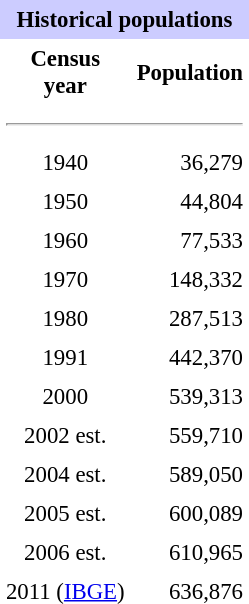<table class="toccolours" align="right" cellpadding="4" cellspacing="0" style="margin:0 0 1em 1em; font-size: 95%;">
<tr>
<th colspan=2 bgcolor="#ccccff" align="center">Historical populations</th>
</tr>
<tr>
<th align="center">Census<br>year</th>
<th align="right">Population</th>
</tr>
<tr>
<td colspan=2><hr></td>
</tr>
<tr>
<td align="center">1940</td>
<td align="right">36,279</td>
</tr>
<tr>
<td align="center">1950</td>
<td align="right">44,804</td>
</tr>
<tr>
<td align="center">1960</td>
<td align="right">77,533</td>
</tr>
<tr>
<td align="center">1970</td>
<td align="right">148,332</td>
</tr>
<tr>
<td align="center">1980</td>
<td align="right">287,513</td>
</tr>
<tr>
<td align="center">1991</td>
<td align="right">442,370</td>
</tr>
<tr>
<td align="center">2000</td>
<td align="right">539,313</td>
</tr>
<tr>
<td align="center">2002 est.</td>
<td align="right">559,710</td>
</tr>
<tr>
<td align="center">2004 est.</td>
<td align="right">589,050</td>
</tr>
<tr>
<td align="center">2005 est.</td>
<td align="right">600,089</td>
</tr>
<tr>
<td align="center">2006 est.</td>
<td align="right">610,965</td>
</tr>
<tr>
<td align="center">2011 (<a href='#'>IBGE</a>)</td>
<td align="right">636,876</td>
</tr>
<tr>
</tr>
</table>
